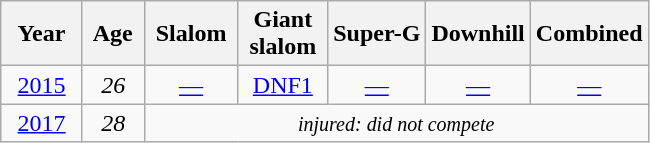<table class=wikitable style="text-align:center">
<tr>
<th>  Year  </th>
<th> Age </th>
<th> Slalom </th>
<th> Giant <br> slalom </th>
<th>Super-G</th>
<th>Downhill</th>
<th>Combined</th>
</tr>
<tr>
<td><a href='#'>2015</a></td>
<td><em>26</em></td>
<td><a href='#'>—</a></td>
<td><a href='#'>DNF1</a></td>
<td><a href='#'>—</a></td>
<td><a href='#'>—</a></td>
<td><a href='#'>—</a></td>
</tr>
<tr>
<td><a href='#'>2017</a></td>
<td><em>28</em></td>
<td colspan=5><em><small>injured: did not compete</small></em></td>
</tr>
</table>
